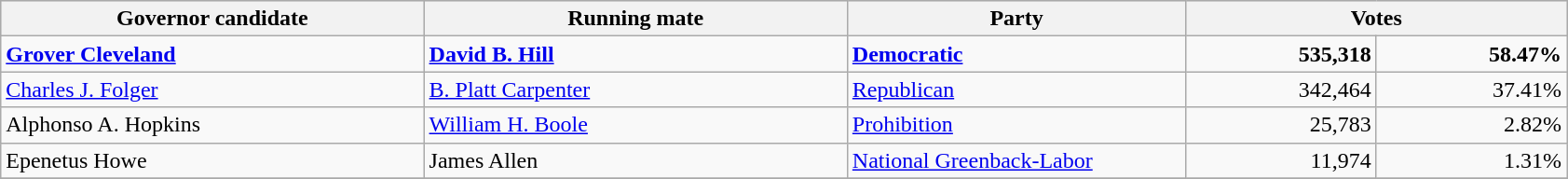<table class=wikitable>
<tr bgcolor=lightgrey>
<th width="20%">Governor candidate</th>
<th width="20%">Running mate</th>
<th width="16%">Party</th>
<th width="18%" colspan="2">Votes</th>
</tr>
<tr>
<td><strong><a href='#'>Grover Cleveland</a></strong></td>
<td><strong><a href='#'>David B. Hill</a></strong></td>
<td><strong><a href='#'>Democratic</a></strong></td>
<td align="right"><strong>535,318</strong></td>
<td align="right"><strong>58.47%</strong></td>
</tr>
<tr>
<td><a href='#'>Charles J. Folger</a></td>
<td><a href='#'>B. Platt Carpenter</a></td>
<td><a href='#'>Republican</a></td>
<td align="right">342,464</td>
<td align="right">37.41%</td>
</tr>
<tr>
<td>Alphonso A. Hopkins</td>
<td><a href='#'>William H. Boole</a></td>
<td><a href='#'>Prohibition</a></td>
<td align="right">25,783</td>
<td align="right">2.82%</td>
</tr>
<tr>
<td>Epenetus Howe</td>
<td>James Allen</td>
<td><a href='#'>National Greenback-Labor</a></td>
<td align="right">11,974</td>
<td align="right">1.31%</td>
</tr>
<tr>
</tr>
</table>
